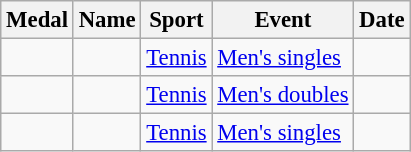<table class="wikitable sortable" style="font-size:95%">
<tr>
<th>Medal</th>
<th>Name</th>
<th>Sport</th>
<th>Event</th>
<th>Date</th>
</tr>
<tr>
<td></td>
<td></td>
<td><a href='#'>Tennis</a></td>
<td><a href='#'>Men's singles</a></td>
<td></td>
</tr>
<tr>
<td></td>
<td><br></td>
<td><a href='#'>Tennis</a></td>
<td><a href='#'>Men's doubles</a></td>
<td></td>
</tr>
<tr>
<td></td>
<td></td>
<td><a href='#'>Tennis</a></td>
<td><a href='#'>Men's singles</a></td>
<td></td>
</tr>
</table>
